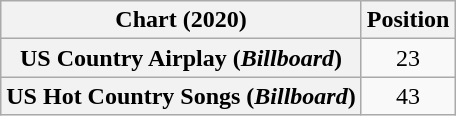<table class="wikitable sortable plainrowheaders" style="text-align:center">
<tr>
<th scope="col">Chart (2020)</th>
<th scope="col">Position</th>
</tr>
<tr>
<th scope="row">US Country Airplay (<em>Billboard</em>)</th>
<td>23</td>
</tr>
<tr>
<th scope="row">US Hot Country Songs (<em>Billboard</em>)</th>
<td>43</td>
</tr>
</table>
